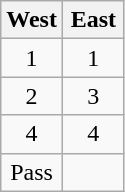<table class="wikitable" style="float:left; margin-top:10px; margin-left:10px;">
<tr>
<th width="50%">West</th>
<th width="50%">East</th>
</tr>
<tr align="center">
<td>1</td>
<td>1</td>
</tr>
<tr align="center">
<td>2</td>
<td>3</td>
</tr>
<tr align="center">
<td>4</td>
<td>4</td>
</tr>
<tr align="center">
<td>Pass</td>
<td></td>
</tr>
</table>
